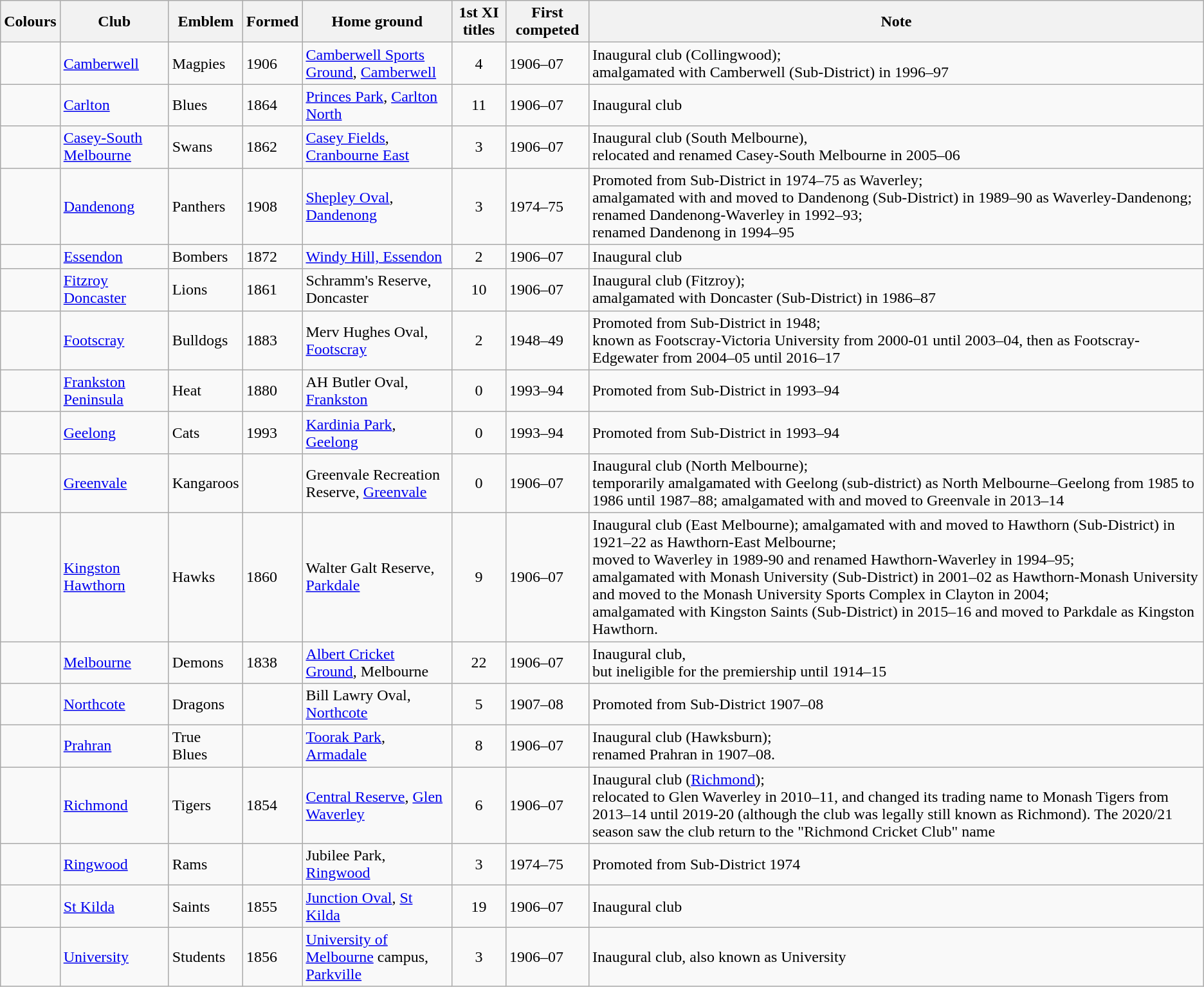<table class="wikitable sortable">
<tr>
<th>Colours</th>
<th>Club</th>
<th>Emblem</th>
<th>Formed</th>
<th>Home ground</th>
<th>1st XI titles</th>
<th>First competed</th>
<th>Note</th>
</tr>
<tr>
<td></td>
<td><a href='#'>Camberwell</a></td>
<td>Magpies</td>
<td>1906</td>
<td><a href='#'>Camberwell Sports Ground</a>, <a href='#'>Camberwell</a></td>
<td align=center>4</td>
<td>1906–07</td>
<td>Inaugural club (Collingwood);<br>amalgamated with Camberwell (Sub-District) in 1996–97</td>
</tr>
<tr>
<td></td>
<td><a href='#'>Carlton</a></td>
<td>Blues</td>
<td>1864</td>
<td><a href='#'>Princes Park</a>, <a href='#'>Carlton North</a></td>
<td align=center>11</td>
<td>1906–07</td>
<td>Inaugural club</td>
</tr>
<tr>
<td></td>
<td><a href='#'>Casey-South Melbourne</a></td>
<td>Swans</td>
<td>1862</td>
<td><a href='#'>Casey Fields</a>, <a href='#'>Cranbourne East</a></td>
<td align=center>3</td>
<td>1906–07</td>
<td>Inaugural club (South Melbourne),<br>relocated and renamed Casey-South Melbourne in 2005–06</td>
</tr>
<tr>
<td></td>
<td><a href='#'>Dandenong</a></td>
<td>Panthers</td>
<td>1908</td>
<td><a href='#'>Shepley Oval</a>, <a href='#'>Dandenong</a></td>
<td align=center>3</td>
<td>1974–75</td>
<td>Promoted from Sub-District in 1974–75 as Waverley;<br>amalgamated with and moved to Dandenong (Sub-District) in 1989–90 as Waverley-Dandenong;<br>renamed Dandenong-Waverley in 1992–93;<br>renamed Dandenong in 1994–95</td>
</tr>
<tr>
<td></td>
<td><a href='#'>Essendon</a></td>
<td>Bombers</td>
<td>1872</td>
<td><a href='#'>Windy Hill, Essendon</a></td>
<td align=center>2</td>
<td>1906–07</td>
<td>Inaugural club</td>
</tr>
<tr>
<td></td>
<td><a href='#'>Fitzroy Doncaster</a></td>
<td>Lions</td>
<td>1861</td>
<td>Schramm's Reserve, Doncaster</td>
<td align=center>10</td>
<td>1906–07</td>
<td>Inaugural club (Fitzroy);<br>amalgamated with Doncaster (Sub-District) in 1986–87</td>
</tr>
<tr>
<td></td>
<td><a href='#'>Footscray</a></td>
<td>Bulldogs</td>
<td>1883</td>
<td>Merv Hughes Oval, <a href='#'>Footscray</a></td>
<td align=center>2</td>
<td>1948–49</td>
<td>Promoted from Sub-District in 1948;<br>known as Footscray-Victoria University from 2000-01 until 2003–04, then as Footscray-Edgewater from 2004–05 until 2016–17</td>
</tr>
<tr>
<td></td>
<td><a href='#'>Frankston Peninsula</a></td>
<td>Heat</td>
<td>1880</td>
<td>AH Butler Oval, <a href='#'>Frankston</a></td>
<td align=center>0</td>
<td>1993–94</td>
<td>Promoted from Sub-District in 1993–94</td>
</tr>
<tr>
<td></td>
<td><a href='#'>Geelong</a></td>
<td>Cats</td>
<td>1993</td>
<td><a href='#'>Kardinia Park</a>, <a href='#'>Geelong</a></td>
<td align=center>0</td>
<td>1993–94</td>
<td>Promoted from Sub-District in 1993–94</td>
</tr>
<tr>
<td></td>
<td><a href='#'>Greenvale</a></td>
<td>Kangaroos</td>
<td></td>
<td>Greenvale Recreation Reserve, <a href='#'>Greenvale</a></td>
<td align=center>0</td>
<td>1906–07</td>
<td>Inaugural club (North Melbourne);<br>temporarily amalgamated with Geelong (sub-district) as North Melbourne–Geelong from 1985 to 1986 until 1987–88; amalgamated with and moved to Greenvale in 2013–14</td>
</tr>
<tr>
<td></td>
<td><a href='#'>Kingston Hawthorn</a></td>
<td>Hawks</td>
<td>1860</td>
<td>Walter Galt Reserve, <a href='#'>Parkdale</a></td>
<td align=center>9</td>
<td>1906–07</td>
<td>Inaugural club (East Melbourne); amalgamated with and moved to Hawthorn (Sub-District) in 1921–22 as Hawthorn-East Melbourne;<br>moved to Waverley in 1989-90 and renamed Hawthorn-Waverley in 1994–95;<br>amalgamated with Monash University (Sub-District) in 2001–02 as Hawthorn-Monash University and moved to the Monash University Sports Complex in Clayton in 2004;<br> amalgamated with Kingston Saints (Sub-District) in 2015–16 and moved to Parkdale as Kingston Hawthorn.</td>
</tr>
<tr>
<td></td>
<td><a href='#'>Melbourne</a></td>
<td>Demons</td>
<td>1838</td>
<td><a href='#'>Albert Cricket Ground</a>, Melbourne</td>
<td align=center>22</td>
<td>1906–07</td>
<td>Inaugural club,<br>but ineligible for the premiership until 1914–15</td>
</tr>
<tr>
<td></td>
<td><a href='#'>Northcote</a></td>
<td>Dragons</td>
<td></td>
<td>Bill Lawry Oval, <a href='#'>Northcote</a></td>
<td align=center>5</td>
<td>1907–08</td>
<td>Promoted from Sub-District 1907–08</td>
</tr>
<tr>
<td></td>
<td><a href='#'>Prahran</a></td>
<td>True Blues</td>
<td></td>
<td><a href='#'>Toorak Park</a>, <a href='#'>Armadale</a></td>
<td align=center>8</td>
<td>1906–07</td>
<td>Inaugural club (Hawksburn);<br>renamed Prahran in 1907–08.</td>
</tr>
<tr>
<td></td>
<td><a href='#'>Richmond</a></td>
<td>Tigers</td>
<td>1854</td>
<td><a href='#'>Central Reserve</a>, <a href='#'>Glen Waverley</a></td>
<td align=center>6</td>
<td>1906–07</td>
<td>Inaugural club (<a href='#'>Richmond</a>);<br>relocated to Glen Waverley in 2010–11, and changed its trading name to Monash Tigers from 2013–14 until 2019-20 (although the club was legally still known as Richmond). The 2020/21 season saw the club return to the "Richmond Cricket Club" name</td>
</tr>
<tr>
<td></td>
<td><a href='#'>Ringwood</a></td>
<td>Rams</td>
<td></td>
<td>Jubilee Park, <a href='#'>Ringwood</a></td>
<td align=center>3</td>
<td>1974–75</td>
<td>Promoted from Sub-District 1974</td>
</tr>
<tr>
<td></td>
<td><a href='#'>St Kilda</a></td>
<td>Saints</td>
<td>1855</td>
<td><a href='#'>Junction Oval</a>, <a href='#'>St Kilda</a></td>
<td align=center>19</td>
<td>1906–07</td>
<td>Inaugural club</td>
</tr>
<tr>
<td></td>
<td><a href='#'>University</a></td>
<td>Students</td>
<td>1856</td>
<td><a href='#'>University of Melbourne</a> campus, <a href='#'>Parkville</a></td>
<td align=center>3</td>
<td>1906–07</td>
<td>Inaugural club, also known as University</td>
</tr>
</table>
